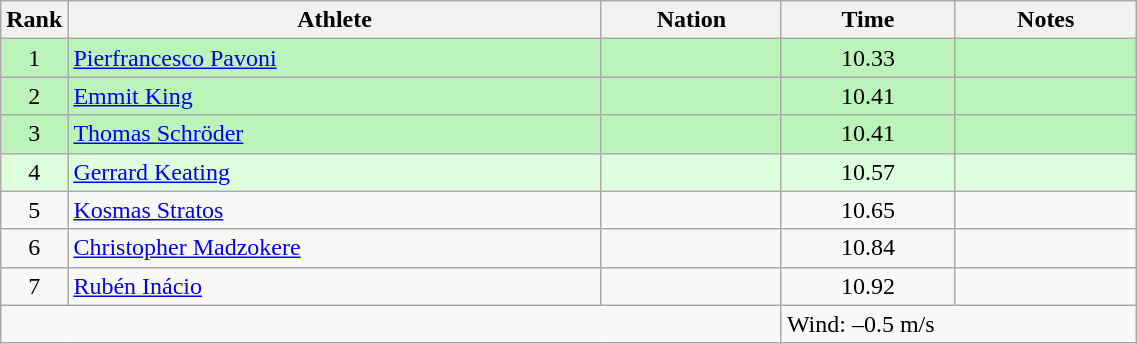<table class="wikitable sortable" style="text-align:center;width: 60%;">
<tr>
<th scope="col" style="width: 10px;">Rank</th>
<th scope="col">Athlete</th>
<th scope="col">Nation</th>
<th scope="col">Time</th>
<th scope="col">Notes</th>
</tr>
<tr bgcolor=bbf3bb>
<td>1</td>
<td align=left><a href='#'>Pierfrancesco Pavoni</a></td>
<td align=left></td>
<td>10.33</td>
<td></td>
</tr>
<tr bgcolor=bbf3bb>
<td>2</td>
<td align=left><a href='#'>Emmit King</a></td>
<td align=left></td>
<td>10.41</td>
<td></td>
</tr>
<tr bgcolor=bbf3bb>
<td>3</td>
<td align=left><a href='#'>Thomas Schröder</a></td>
<td align=left></td>
<td>10.41</td>
<td></td>
</tr>
<tr bgcolor=ddffdd>
<td>4</td>
<td align=left><a href='#'>Gerrard Keating</a></td>
<td align=left></td>
<td>10.57</td>
<td></td>
</tr>
<tr>
<td>5</td>
<td align=left><a href='#'>Kosmas Stratos</a></td>
<td align=left></td>
<td>10.65</td>
<td></td>
</tr>
<tr>
<td>6</td>
<td align=left><a href='#'>Christopher Madzokere</a></td>
<td align=left></td>
<td>10.84</td>
<td></td>
</tr>
<tr>
<td>7</td>
<td align=left><a href='#'>Rubén Inácio</a></td>
<td align=left></td>
<td>10.92</td>
<td></td>
</tr>
<tr class="sortbottom">
<td colspan="3"></td>
<td colspan="2" style="text-align:left;">Wind: –0.5 m/s</td>
</tr>
</table>
